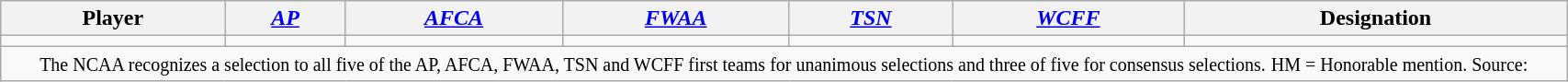<table class="wikitable" style="width: 90%;text-align: center;">
<tr>
<th style=>Player</th>
<th style=><a href='#'><span><em>AP</em></span></a></th>
<th style=><a href='#'><span><em>AFCA</em></span></a></th>
<th style=><a href='#'><span><em>FWAA</em></span></a></th>
<th style=><a href='#'><span><em>TSN</em></span></a></th>
<th style=><a href='#'><span><em>WCFF</em></span></a></th>
<th style=>Designation</th>
</tr>
<tr align="center">
<td></td>
<td></td>
<td></td>
<td></td>
<td></td>
<td></td>
<td></td>
</tr>
<tr align="center">
<td colspan=7><small>The NCAA recognizes a selection to all five of the AP, AFCA, FWAA, TSN and WCFF first teams for unanimous selections and three of five for consensus selections.</small> <small>HM = Honorable mention. Source: </small></td>
</tr>
</table>
